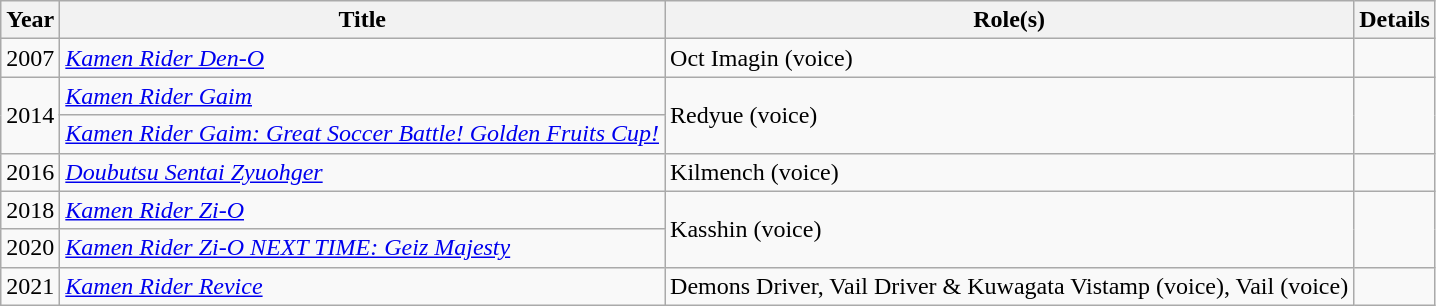<table class="wikitable">
<tr>
<th>Year</th>
<th>Title</th>
<th>Role(s)</th>
<th>Details</th>
</tr>
<tr>
<td>2007</td>
<td><em><a href='#'>Kamen Rider Den-O</a></em></td>
<td>Oct Imagin (voice)</td>
<td></td>
</tr>
<tr>
<td rowspan="2">2014</td>
<td><em><a href='#'>Kamen Rider Gaim</a></em></td>
<td rowspan="2">Redyue (voice)</td>
<td rowspan="2"></td>
</tr>
<tr>
<td><em><a href='#'>Kamen Rider Gaim: Great Soccer Battle! Golden Fruits Cup!</a></em></td>
</tr>
<tr>
<td>2016</td>
<td><em><a href='#'>Doubutsu Sentai Zyuohger</a></em></td>
<td>Kilmench (voice)</td>
<td></td>
</tr>
<tr>
<td>2018</td>
<td><em><a href='#'>Kamen Rider Zi-O</a></em></td>
<td rowspan="2">Kasshin (voice)</td>
<td rowspan="2"></td>
</tr>
<tr>
<td>2020</td>
<td><em><a href='#'>Kamen Rider Zi-O NEXT TIME: Geiz Majesty</a></em></td>
</tr>
<tr>
<td>2021</td>
<td><em><a href='#'>Kamen Rider Revice</a></em></td>
<td>Demons Driver, Vail Driver & Kuwagata Vistamp (voice), Vail (voice)</td>
</tr>
</table>
